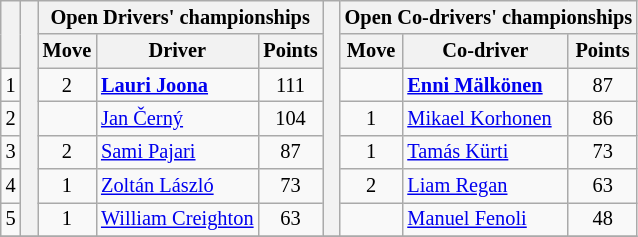<table class="wikitable" style="font-size:85%;">
<tr>
<th rowspan="2"></th>
<th rowspan="7" style="width:5px;"></th>
<th colspan="3">Open Drivers' championships</th>
<th rowspan="7" style="width:5px;"></th>
<th colspan="3" nowrap>Open Co-drivers' championships</th>
</tr>
<tr>
<th>Move</th>
<th>Driver</th>
<th>Points</th>
<th>Move</th>
<th>Co-driver</th>
<th>Points</th>
</tr>
<tr>
<td align="center">1</td>
<td align="center"> 2</td>
<td><strong><a href='#'>Lauri Joona</a></strong></td>
<td align="center">111</td>
<td align="center"></td>
<td><strong><a href='#'>Enni Mälkönen</a></strong></td>
<td align="center">87</td>
</tr>
<tr>
<td align="center">2</td>
<td align="center"></td>
<td><a href='#'>Jan Černý</a></td>
<td align="center">104</td>
<td align="center"> 1</td>
<td><a href='#'>Mikael Korhonen</a></td>
<td align="center">86</td>
</tr>
<tr>
<td align="center">3</td>
<td align="center"> 2</td>
<td><a href='#'>Sami Pajari</a></td>
<td align="center">87</td>
<td align="center"> 1</td>
<td><a href='#'>Tamás Kürti</a></td>
<td align="center">73</td>
</tr>
<tr>
<td align="center">4</td>
<td align="center"> 1</td>
<td><a href='#'>Zoltán László</a></td>
<td align="center">73</td>
<td align="center"> 2</td>
<td><a href='#'>Liam Regan</a></td>
<td align="center">63</td>
</tr>
<tr>
<td align="center">5</td>
<td align="center"> 1</td>
<td><a href='#'>William Creighton</a></td>
<td align="center">63</td>
<td align="center"></td>
<td><a href='#'>Manuel Fenoli</a></td>
<td align="center">48</td>
</tr>
<tr>
</tr>
</table>
